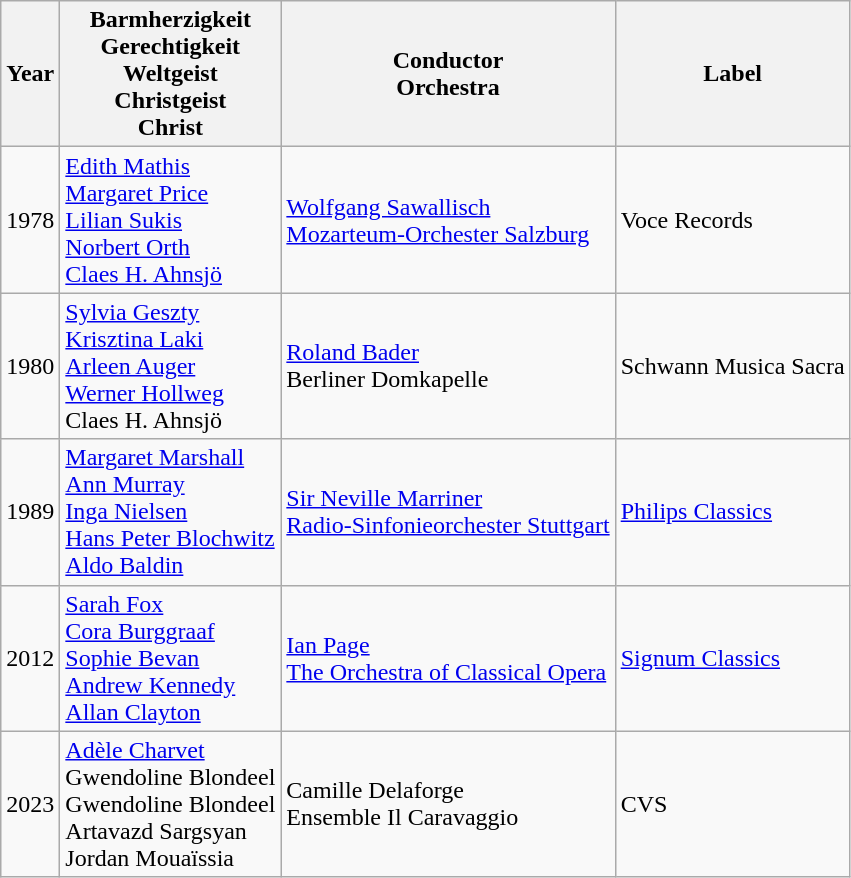<table class="wikitable">
<tr>
<th>Year</th>
<th>Barmherzigkeit<br>Gerechtigkeit<br>Weltgeist<br>Christgeist<br>Christ</th>
<th>Conductor<br>Orchestra</th>
<th>Label</th>
</tr>
<tr>
<td>1978</td>
<td><a href='#'>Edith Mathis</a><br><a href='#'>Margaret Price</a><br><a href='#'>Lilian Sukis</a><br><a href='#'>Norbert Orth</a><br><a href='#'>Claes H. Ahnsjö</a></td>
<td><a href='#'>Wolfgang Sawallisch</a><br><a href='#'>Mozarteum-Orchester Salzburg</a></td>
<td>Voce Records</td>
</tr>
<tr>
<td>1980</td>
<td><a href='#'>Sylvia Geszty</a><br><a href='#'>Krisztina Laki</a><br><a href='#'>Arleen Auger</a><br><a href='#'>Werner Hollweg</a><br>Claes H. Ahnsjö</td>
<td><a href='#'>Roland Bader</a><br>Berliner Domkapelle</td>
<td>Schwann Musica Sacra</td>
</tr>
<tr>
<td>1989</td>
<td><a href='#'>Margaret Marshall</a><br><a href='#'>Ann Murray</a><br><a href='#'>Inga Nielsen</a><br><a href='#'>Hans Peter Blochwitz</a><br><a href='#'>Aldo Baldin</a></td>
<td><a href='#'>Sir Neville Marriner</a><br><a href='#'>Radio-Sinfonieorchester Stuttgart</a></td>
<td><a href='#'>Philips Classics</a></td>
</tr>
<tr>
<td>2012</td>
<td><a href='#'>Sarah Fox</a><br><a href='#'>Cora Burggraaf</a><br><a href='#'>Sophie Bevan</a><br><a href='#'>Andrew Kennedy</a><br><a href='#'>Allan Clayton</a></td>
<td><a href='#'>Ian Page</a><br><a href='#'>The Orchestra of Classical Opera</a></td>
<td><a href='#'>Signum Classics</a></td>
</tr>
<tr>
<td>2023</td>
<td><a href='#'>Adèle Charvet</a><br>Gwendoline Blondeel<br>Gwendoline Blondeel<br>Artavazd Sargsyan<br>Jordan Mouaïssia</td>
<td>Camille Delaforge<br>Ensemble Il Caravaggio</td>
<td>CVS</td>
</tr>
</table>
